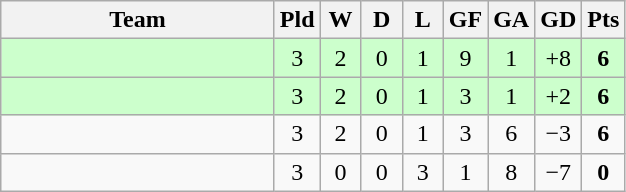<table class="wikitable" style="text-align:center">
<tr>
<th width="175">Team</th>
<th width="20">Pld</th>
<th width="20">W</th>
<th width="20">D</th>
<th width="20">L</th>
<th width="20">GF</th>
<th width="20">GA</th>
<th width="20">GD</th>
<th width="20">Pts</th>
</tr>
<tr bgcolor="#ccffcc">
<td align=left></td>
<td>3</td>
<td>2</td>
<td>0</td>
<td>1</td>
<td>9</td>
<td>1</td>
<td>+8</td>
<td><strong>6</strong></td>
</tr>
<tr bgcolor="#ccffcc">
<td align=left></td>
<td>3</td>
<td>2</td>
<td>0</td>
<td>1</td>
<td>3</td>
<td>1</td>
<td>+2</td>
<td><strong>6</strong></td>
</tr>
<tr>
<td align=left></td>
<td>3</td>
<td>2</td>
<td>0</td>
<td>1</td>
<td>3</td>
<td>6</td>
<td>−3</td>
<td><strong>6</strong></td>
</tr>
<tr>
<td align=left></td>
<td>3</td>
<td>0</td>
<td>0</td>
<td>3</td>
<td>1</td>
<td>8</td>
<td>−7</td>
<td><strong>0</strong></td>
</tr>
</table>
